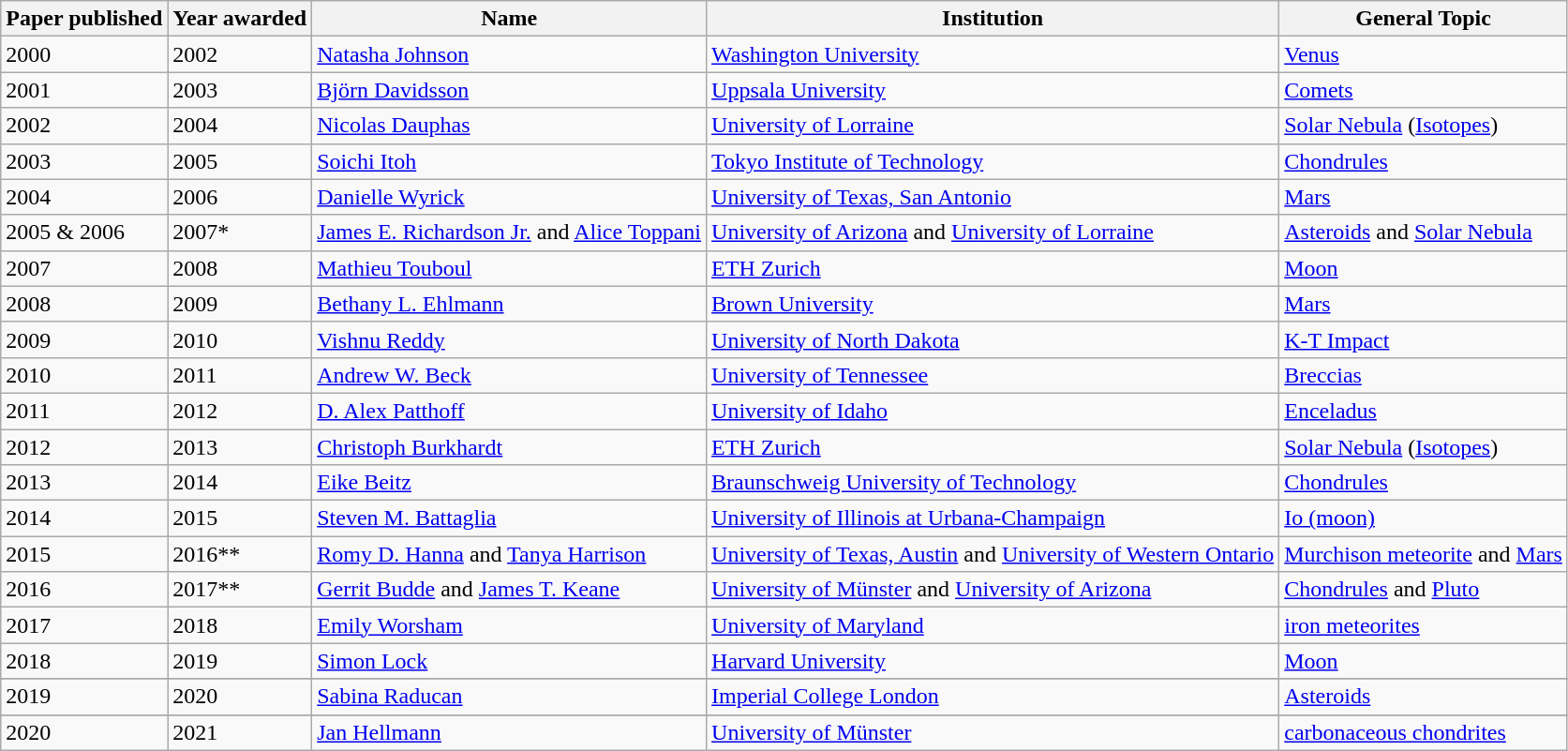<table class="wikitable" align=center>
<tr>
<th>Paper published</th>
<th>Year awarded</th>
<th>Name</th>
<th>Institution</th>
<th>General Topic</th>
</tr>
<tr>
<td>2000</td>
<td>2002</td>
<td><a href='#'>Natasha Johnson</a></td>
<td><a href='#'>Washington University</a></td>
<td><a href='#'>Venus</a></td>
</tr>
<tr>
<td>2001</td>
<td>2003</td>
<td><a href='#'>Björn Davidsson</a></td>
<td><a href='#'>Uppsala University</a></td>
<td><a href='#'>Comets</a></td>
</tr>
<tr>
<td>2002</td>
<td>2004</td>
<td><a href='#'>Nicolas Dauphas</a></td>
<td><a href='#'>University of Lorraine</a></td>
<td><a href='#'>Solar Nebula</a> (<a href='#'>Isotopes</a>)</td>
</tr>
<tr>
<td>2003</td>
<td>2005</td>
<td><a href='#'>Soichi Itoh</a></td>
<td><a href='#'>Tokyo Institute of Technology</a></td>
<td><a href='#'>Chondrules</a></td>
</tr>
<tr>
<td>2004</td>
<td>2006</td>
<td><a href='#'>Danielle Wyrick</a></td>
<td><a href='#'>University of Texas, San Antonio</a></td>
<td><a href='#'>Mars</a></td>
</tr>
<tr>
<td>2005 & 2006</td>
<td>2007*</td>
<td><a href='#'>James E. Richardson Jr.</a> and <a href='#'>Alice Toppani</a></td>
<td><a href='#'>University of Arizona</a> and <a href='#'>University of Lorraine</a></td>
<td><a href='#'>Asteroids</a> and <a href='#'>Solar Nebula</a></td>
</tr>
<tr>
<td>2007</td>
<td>2008</td>
<td><a href='#'>Mathieu Touboul</a></td>
<td><a href='#'>ETH Zurich</a></td>
<td><a href='#'>Moon</a></td>
</tr>
<tr>
<td>2008</td>
<td>2009</td>
<td><a href='#'>Bethany L. Ehlmann</a></td>
<td><a href='#'>Brown University</a></td>
<td><a href='#'>Mars</a></td>
</tr>
<tr>
<td>2009</td>
<td>2010</td>
<td><a href='#'>Vishnu Reddy</a></td>
<td><a href='#'>University of North Dakota</a></td>
<td><a href='#'>K-T Impact</a></td>
</tr>
<tr>
<td>2010</td>
<td>2011</td>
<td><a href='#'>Andrew W. Beck</a></td>
<td><a href='#'>University of Tennessee</a></td>
<td><a href='#'>Breccias</a></td>
</tr>
<tr>
<td>2011</td>
<td>2012</td>
<td><a href='#'>D. Alex Patthoff</a></td>
<td><a href='#'>University of Idaho</a></td>
<td><a href='#'>Enceladus</a></td>
</tr>
<tr>
<td>2012</td>
<td>2013</td>
<td><a href='#'>Christoph Burkhardt</a></td>
<td><a href='#'>ETH Zurich</a></td>
<td><a href='#'>Solar Nebula</a> (<a href='#'>Isotopes</a>)</td>
</tr>
<tr>
<td>2013</td>
<td>2014</td>
<td><a href='#'>Eike Beitz</a></td>
<td><a href='#'>Braunschweig University of Technology</a></td>
<td><a href='#'>Chondrules</a></td>
</tr>
<tr>
<td>2014</td>
<td>2015</td>
<td><a href='#'>Steven M. Battaglia</a></td>
<td><a href='#'>University of Illinois at Urbana-Champaign</a></td>
<td><a href='#'>Io (moon)</a></td>
</tr>
<tr>
<td>2015</td>
<td>2016**</td>
<td><a href='#'>Romy D. Hanna</a> and <a href='#'>Tanya Harrison</a></td>
<td><a href='#'>University of Texas, Austin</a> and <a href='#'>University of Western Ontario</a></td>
<td><a href='#'>Murchison meteorite</a> and <a href='#'>Mars</a></td>
</tr>
<tr>
<td>2016</td>
<td>2017**</td>
<td><a href='#'>Gerrit Budde</a> and <a href='#'>James T. Keane</a></td>
<td><a href='#'>University of Münster</a> and <a href='#'>University of Arizona</a></td>
<td><a href='#'>Chondrules</a> and <a href='#'>Pluto</a></td>
</tr>
<tr>
<td>2017</td>
<td>2018</td>
<td><a href='#'>Emily Worsham</a></td>
<td><a href='#'>University of Maryland</a></td>
<td><a href='#'>iron meteorites</a></td>
</tr>
<tr>
<td>2018</td>
<td>2019</td>
<td><a href='#'>Simon Lock</a></td>
<td><a href='#'>Harvard University</a></td>
<td><a href='#'>Moon</a></td>
</tr>
<tr>
</tr>
<tr>
<td>2019</td>
<td>2020</td>
<td><a href='#'>Sabina Raducan</a></td>
<td><a href='#'>Imperial College London</a></td>
<td><a href='#'>Asteroids</a></td>
</tr>
<tr>
</tr>
<tr>
<td>2020</td>
<td>2021</td>
<td><a href='#'>Jan Hellmann</a></td>
<td><a href='#'>University of Münster</a></td>
<td><a href='#'>carbonaceous chondrites</a></td>
</tr>
</table>
